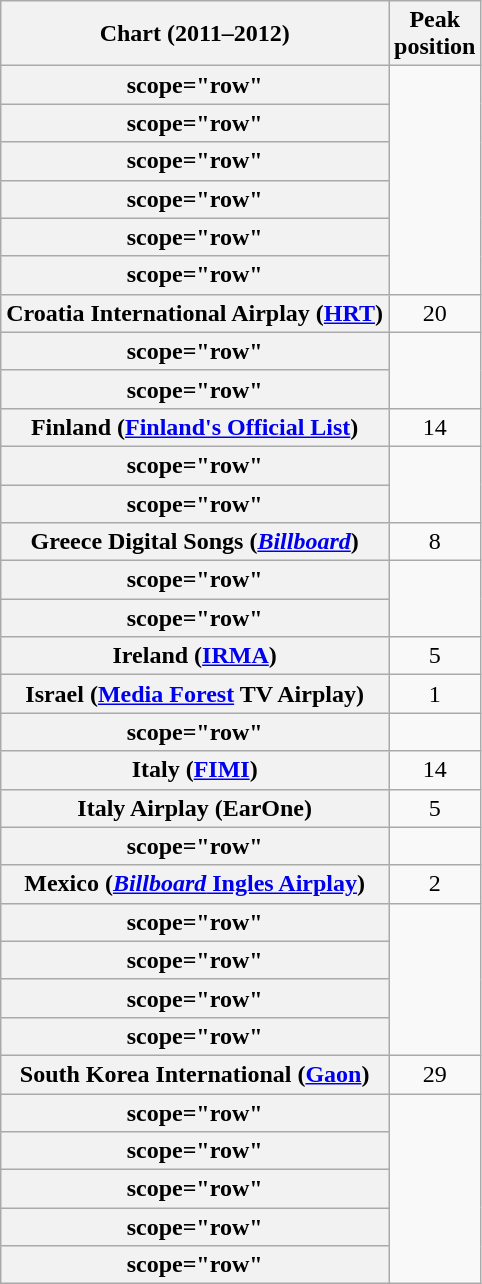<table class="wikitable sortable plainrowheaders" style="text-align:center">
<tr>
<th scope="col">Chart (2011–2012)</th>
<th scope="col">Peak<br>position</th>
</tr>
<tr>
<th>scope="row" </th>
</tr>
<tr>
<th>scope="row" </th>
</tr>
<tr>
<th>scope="row" </th>
</tr>
<tr>
<th>scope="row" </th>
</tr>
<tr>
<th>scope="row" </th>
</tr>
<tr>
<th>scope="row" </th>
</tr>
<tr>
<th scope="row">Croatia International Airplay (<a href='#'>HRT</a>)</th>
<td align="center">20</td>
</tr>
<tr>
<th>scope="row" </th>
</tr>
<tr>
<th>scope="row" </th>
</tr>
<tr>
<th scope="row">Finland (<a href='#'>Finland's Official List</a>)</th>
<td>14</td>
</tr>
<tr>
<th>scope="row" </th>
</tr>
<tr>
<th>scope="row" </th>
</tr>
<tr>
<th scope="row">Greece Digital Songs (<em><a href='#'>Billboard</a></em>)</th>
<td>8</td>
</tr>
<tr>
<th>scope="row" </th>
</tr>
<tr>
<th>scope="row" </th>
</tr>
<tr>
<th scope="row">Ireland (<a href='#'>IRMA</a>)</th>
<td>5</td>
</tr>
<tr>
<th scope="row">Israel (<a href='#'>Media Forest</a> TV Airplay)</th>
<td>1</td>
</tr>
<tr>
<th>scope="row" </th>
</tr>
<tr>
<th scope="row">Italy (<a href='#'>FIMI</a>)</th>
<td>14</td>
</tr>
<tr>
<th scope="row">Italy Airplay (EarOne)</th>
<td>5</td>
</tr>
<tr>
<th>scope="row" </th>
</tr>
<tr>
<th scope="row">Mexico (<a href='#'><em>Billboard</em> Ingles Airplay</a>)</th>
<td>2</td>
</tr>
<tr>
<th>scope="row" </th>
</tr>
<tr>
<th>scope="row" </th>
</tr>
<tr>
<th>scope="row" </th>
</tr>
<tr>
<th>scope="row" </th>
</tr>
<tr>
<th scope="row">South Korea International (<a href='#'>Gaon</a>)</th>
<td>29</td>
</tr>
<tr>
<th>scope="row" </th>
</tr>
<tr>
<th>scope="row" </th>
</tr>
<tr>
<th>scope="row" </th>
</tr>
<tr>
<th>scope="row" </th>
</tr>
<tr>
<th>scope="row" </th>
</tr>
</table>
